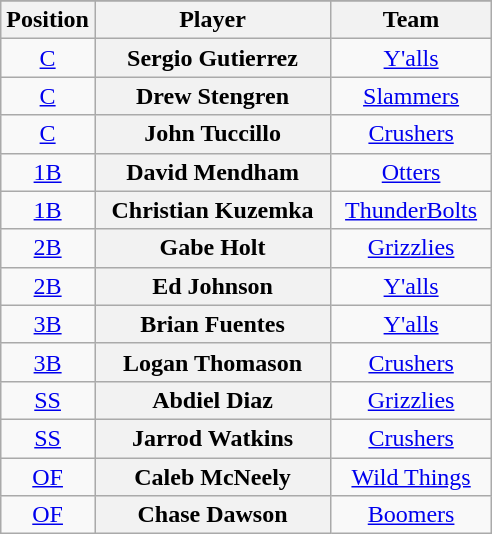<table class="wikitable sortable plainrowheaders" style="text-align:center;">
<tr>
</tr>
<tr>
<th scope="col">Position</th>
<th scope="col" style="width:150px;">Player</th>
<th scope="col" style="width:100px;">Team</th>
</tr>
<tr>
<td><a href='#'>C</a></td>
<th scope="row" style="text-align:center">Sergio Gutierrez</th>
<td><a href='#'>Y'alls</a></td>
</tr>
<tr>
<td><a href='#'>C</a></td>
<th scope="row" style="text-align:center">Drew Stengren</th>
<td><a href='#'>Slammers</a></td>
</tr>
<tr>
<td><a href='#'>C</a></td>
<th scope="row" style="text-align:center">John Tuccillo</th>
<td><a href='#'>Crushers</a></td>
</tr>
<tr>
<td><a href='#'>1B</a></td>
<th scope="row" style="text-align:center">David Mendham</th>
<td><a href='#'>Otters</a></td>
</tr>
<tr>
<td><a href='#'>1B</a></td>
<th scope="row" style="text-align:center">Christian Kuzemka</th>
<td><a href='#'>ThunderBolts</a></td>
</tr>
<tr>
<td><a href='#'>2B</a></td>
<th scope="row" style="text-align:center">Gabe Holt</th>
<td><a href='#'>Grizzlies</a></td>
</tr>
<tr>
<td><a href='#'>2B</a></td>
<th scope="row" style="text-align:center">Ed Johnson</th>
<td><a href='#'>Y'alls</a></td>
</tr>
<tr>
<td><a href='#'>3B</a></td>
<th scope="row" style="text-align:center">Brian Fuentes</th>
<td><a href='#'>Y'alls</a></td>
</tr>
<tr>
<td><a href='#'>3B</a></td>
<th scope="row" style="text-align:center">Logan Thomason</th>
<td><a href='#'>Crushers</a></td>
</tr>
<tr>
<td><a href='#'>SS</a></td>
<th scope="row" style="text-align:center">Abdiel Diaz</th>
<td><a href='#'>Grizzlies</a></td>
</tr>
<tr>
<td><a href='#'>SS</a></td>
<th scope="row" style="text-align:center">Jarrod Watkins</th>
<td><a href='#'>Crushers</a></td>
</tr>
<tr>
<td><a href='#'>OF</a></td>
<th scope="row" style="text-align:center">Caleb McNeely</th>
<td><a href='#'>Wild Things</a></td>
</tr>
<tr>
<td><a href='#'>OF</a></td>
<th scope="row" style="text-align:center">Chase Dawson</th>
<td><a href='#'>Boomers</a></td>
</tr>
</table>
